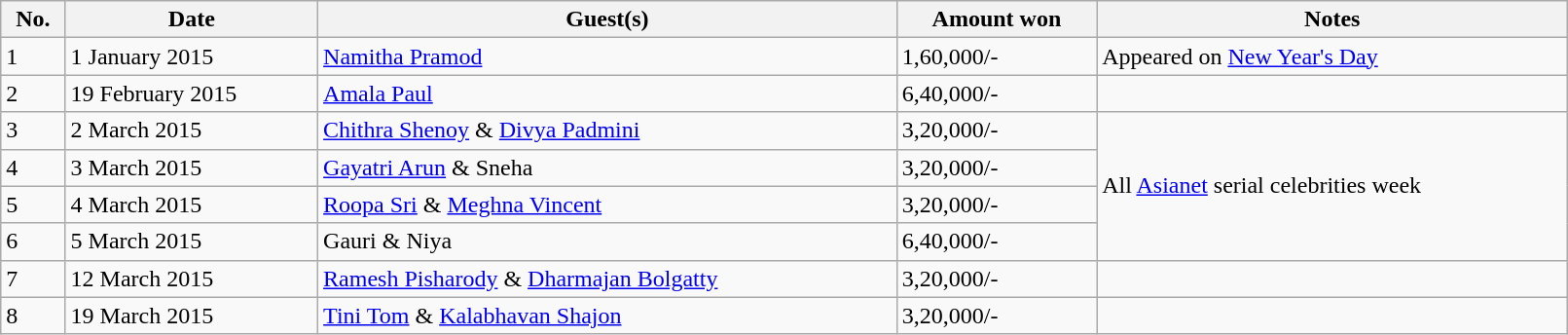<table class="wikitable sortable" style="width:85%;">
<tr>
<th>No.</th>
<th>Date</th>
<th>Guest(s)</th>
<th>Amount won</th>
<th>Notes</th>
</tr>
<tr>
<td>1</td>
<td>1 January 2015</td>
<td><a href='#'>Namitha Pramod</a></td>
<td>1,60,000/-</td>
<td>Appeared on <a href='#'>New Year's Day</a></td>
</tr>
<tr>
<td>2</td>
<td>19 February 2015</td>
<td><a href='#'>Amala Paul</a></td>
<td>6,40,000/-</td>
<td></td>
</tr>
<tr>
<td>3</td>
<td>2 March 2015</td>
<td><a href='#'>Chithra Shenoy</a> & <a href='#'>Divya Padmini</a></td>
<td>3,20,000/-</td>
<td rowspan="4">All <a href='#'>Asianet</a> serial celebrities week</td>
</tr>
<tr>
<td>4</td>
<td>3 March 2015</td>
<td><a href='#'>Gayatri Arun</a> & Sneha</td>
<td>3,20,000/-</td>
</tr>
<tr>
<td>5</td>
<td>4 March 2015</td>
<td><a href='#'>Roopa Sri</a> & <a href='#'>Meghna Vincent</a></td>
<td>3,20,000/-</td>
</tr>
<tr>
<td>6</td>
<td>5 March 2015</td>
<td>Gauri & Niya</td>
<td>6,40,000/-</td>
</tr>
<tr>
<td>7</td>
<td>12 March 2015</td>
<td><a href='#'>Ramesh Pisharody</a> & <a href='#'>Dharmajan Bolgatty</a></td>
<td>3,20,000/-</td>
<td></td>
</tr>
<tr>
<td>8</td>
<td>19 March 2015</td>
<td><a href='#'>Tini Tom</a> & <a href='#'>Kalabhavan Shajon</a></td>
<td>3,20,000/-</td>
<td></td>
</tr>
</table>
